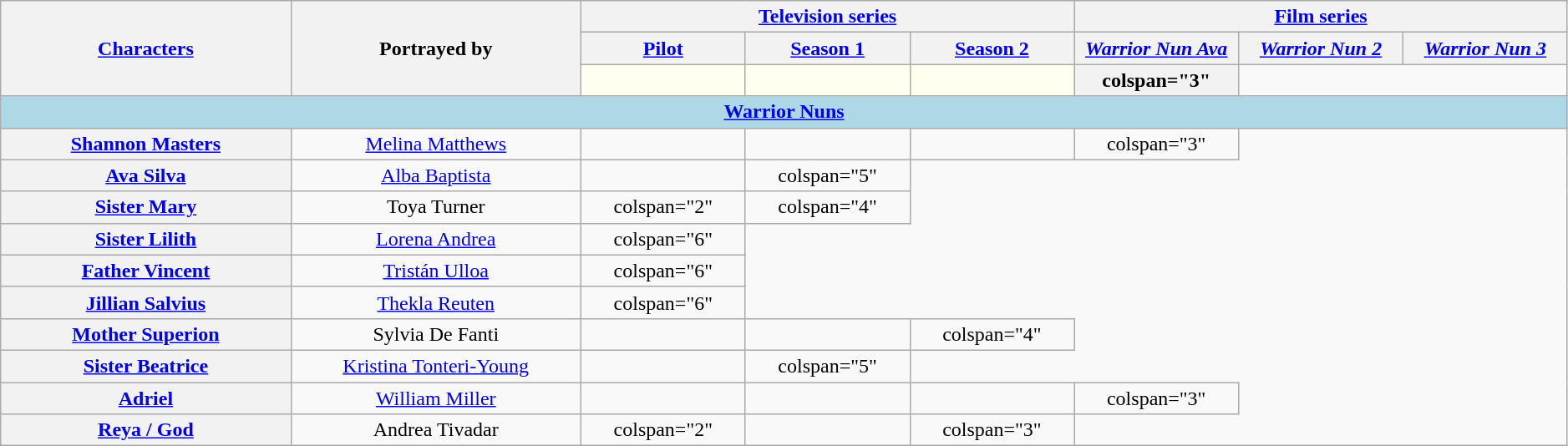<table class="wikitable" style="text-align:center; width:99%;">
<tr>
<th rowspan="3" style="width:15%;"><a href='#'>Characters</a></th>
<th rowspan="3" style="width:15%;">Portrayed by</th>
<th colspan="3"><a href='#'>Television series</a></th>
<th colspan="3"><a href='#'>Film series</a></th>
</tr>
<tr>
<th style="width:8.5%;"><a href='#'>Pilot</a></th>
<th style="width:8.5%;"><a href='#'>Season 1</a></th>
<th style="width:8.5%;"><a href='#'>Season 2</a></th>
<th style="width:8.5%;"><a href='#'><em>Warrior Nun Ava</em></a></th>
<th style="width:8.5%;"><a href='#'><em>Warrior Nun 2</em></a></th>
<th style="width:8.5%;"><a href='#'><em>Warrior Nun 3</em></a></th>
</tr>
<tr>
<th style="background:ivory;"></th>
<th style="background:ivory;"></th>
<th style="background:ivory;"></th>
<th>colspan="3" </th>
</tr>
<tr>
<th colspan="8" style="background:lightblue;"><a href='#'>Warrior Nuns</a></th>
</tr>
<tr>
<th><a href='#'>Shannon Masters<br></a></th>
<td><a href='#'>Melina Matthews</a></td>
<td></td>
<td></td>
<td></td>
<td>colspan="3" </td>
</tr>
<tr>
<th><a href='#'>Ava Silva<br></a></th>
<td><a href='#'>Alba Baptista</a></td>
<td></td>
<td>colspan="5" </td>
</tr>
<tr>
<th><a href='#'>Sister Mary<br></a></th>
<td>Toya Turner</td>
<td>colspan="2" </td>
<td>colspan="4" </td>
</tr>
<tr>
<th><a href='#'>Sister Lilith<br></a></th>
<td><a href='#'>Lorena Andrea</a></td>
<td>colspan="6" </td>
</tr>
<tr>
<th><a href='#'>Father Vincent</a></th>
<td><a href='#'>Tristán Ulloa</a></td>
<td>colspan="6" </td>
</tr>
<tr>
<th><a href='#'>Jillian Salvius</a></th>
<td><a href='#'>Thekla Reuten</a></td>
<td>colspan="6" </td>
</tr>
<tr>
<th><a href='#'>Mother Superion</a></th>
<td>Sylvia De Fanti</td>
<td></td>
<td></td>
<td>colspan="4" </td>
</tr>
<tr>
<th><a href='#'>Sister Beatrice</a></th>
<td><a href='#'>Kristina Tonteri-Young</a></td>
<td></td>
<td>colspan="5" </td>
</tr>
<tr>
<th><a href='#'>Adriel</a></th>
<td><a href='#'>William Miller</a></td>
<td></td>
<td></td>
<td></td>
<td>colspan="3" </td>
</tr>
<tr>
<th><a href='#'>Reya / God</a></th>
<td>Andrea Tivadar</td>
<td>colspan="2" </td>
<td></td>
<td>colspan="3" </td>
</tr>
</table>
